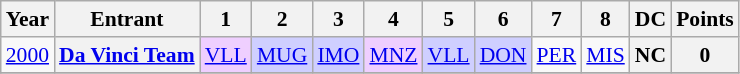<table class="wikitable" style="text-align:center; font-size:90%">
<tr>
<th>Year</th>
<th>Entrant</th>
<th>1</th>
<th>2</th>
<th>3</th>
<th>4</th>
<th>5</th>
<th>6</th>
<th>7</th>
<th>8</th>
<th>DC</th>
<th>Points</th>
</tr>
<tr>
<td><a href='#'>2000</a></td>
<th><a href='#'>Da Vinci Team</a></th>
<td style="background:#EFCFFF;"><a href='#'>VLL</a><br></td>
<td style="background:#CFCFFF;"><a href='#'>MUG</a><br></td>
<td style="background:#CFCFFF;"><a href='#'>IMO</a><br></td>
<td style="background:#EFCFFF;"><a href='#'>MNZ</a><br></td>
<td style="background:#CFCFFF;"><a href='#'>VLL</a><br></td>
<td style="background:#CFCFFF;"><a href='#'>DON</a><br></td>
<td><a href='#'>PER</a></td>
<td><a href='#'>MIS</a></td>
<th>NC</th>
<th>0</th>
</tr>
<tr>
</tr>
</table>
